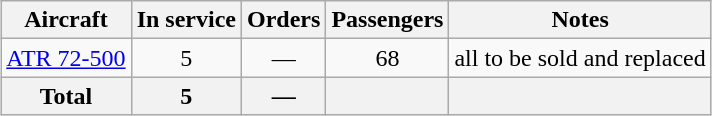<table class="wikitable" style="margin:0.5em auto">
<tr>
<th>Aircraft</th>
<th>In service</th>
<th>Orders</th>
<th>Passengers</th>
<th>Notes</th>
</tr>
<tr>
<td><a href='#'>ATR 72-500</a></td>
<td align="center">5</td>
<td align="center">—</td>
<td align="center">68</td>
<td align="center">all to be sold and replaced</td>
</tr>
<tr>
<th>Total</th>
<th>5</th>
<th>—</th>
<th></th>
<th></th>
</tr>
</table>
